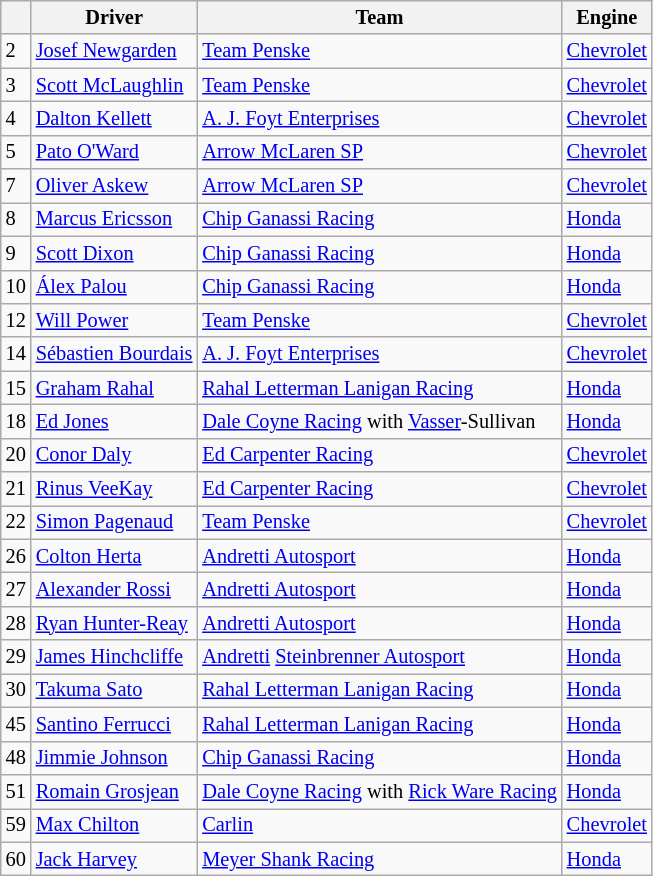<table class="wikitable" style="font-size: 85%;">
<tr>
<th align=center></th>
<th>Driver</th>
<th>Team</th>
<th>Engine</th>
</tr>
<tr>
<td>2</td>
<td> <a href='#'>Josef Newgarden</a> <strong></strong></td>
<td><a href='#'>Team Penske</a></td>
<td><a href='#'>Chevrolet</a></td>
</tr>
<tr>
<td>3</td>
<td> <a href='#'>Scott McLaughlin</a> <strong></strong></td>
<td><a href='#'>Team Penske</a></td>
<td><a href='#'>Chevrolet</a></td>
</tr>
<tr>
<td>4</td>
<td> <a href='#'>Dalton Kellett</a></td>
<td><a href='#'>A. J. Foyt Enterprises</a></td>
<td><a href='#'>Chevrolet</a></td>
</tr>
<tr>
<td>5</td>
<td> <a href='#'>Pato O'Ward</a></td>
<td><a href='#'>Arrow McLaren SP</a></td>
<td><a href='#'>Chevrolet</a></td>
</tr>
<tr>
<td>7</td>
<td> <a href='#'>Oliver Askew</a></td>
<td><a href='#'>Arrow McLaren SP</a></td>
<td><a href='#'>Chevrolet</a></td>
</tr>
<tr>
<td>8</td>
<td> <a href='#'>Marcus Ericsson</a></td>
<td><a href='#'>Chip Ganassi Racing</a></td>
<td><a href='#'>Honda</a></td>
</tr>
<tr>
<td>9</td>
<td> <a href='#'>Scott Dixon</a> <strong></strong></td>
<td><a href='#'>Chip Ganassi Racing</a></td>
<td><a href='#'>Honda</a></td>
</tr>
<tr>
<td>10</td>
<td> <a href='#'>Álex Palou</a></td>
<td><a href='#'>Chip Ganassi Racing</a></td>
<td><a href='#'>Honda</a></td>
</tr>
<tr>
<td>12</td>
<td> <a href='#'>Will Power</a> <strong></strong></td>
<td><a href='#'>Team Penske</a></td>
<td><a href='#'>Chevrolet</a></td>
</tr>
<tr>
<td>14</td>
<td> <a href='#'>Sébastien Bourdais</a> <strong></strong></td>
<td><a href='#'>A. J. Foyt Enterprises</a></td>
<td><a href='#'>Chevrolet</a></td>
</tr>
<tr>
<td>15</td>
<td> <a href='#'>Graham Rahal</a> <strong></strong></td>
<td><a href='#'>Rahal Letterman Lanigan Racing</a></td>
<td><a href='#'>Honda</a></td>
</tr>
<tr>
<td>18</td>
<td> <a href='#'>Ed Jones</a></td>
<td><a href='#'>Dale Coyne Racing</a> with <a href='#'>Vasser</a>-Sullivan</td>
<td><a href='#'>Honda</a></td>
</tr>
<tr>
<td>20</td>
<td> <a href='#'>Conor Daly</a></td>
<td><a href='#'>Ed Carpenter Racing</a></td>
<td><a href='#'>Chevrolet</a></td>
</tr>
<tr>
<td>21</td>
<td> <a href='#'>Rinus VeeKay</a></td>
<td><a href='#'>Ed Carpenter Racing</a></td>
<td><a href='#'>Chevrolet</a></td>
</tr>
<tr>
<td>22</td>
<td> <a href='#'>Simon Pagenaud</a> <strong></strong></td>
<td><a href='#'>Team Penske</a></td>
<td><a href='#'>Chevrolet</a></td>
</tr>
<tr>
<td>26</td>
<td> <a href='#'>Colton Herta</a></td>
<td><a href='#'>Andretti Autosport</a></td>
<td><a href='#'>Honda</a></td>
</tr>
<tr>
<td>27</td>
<td> <a href='#'>Alexander Rossi</a></td>
<td><a href='#'>Andretti Autosport</a></td>
<td><a href='#'>Honda</a></td>
</tr>
<tr>
<td>28</td>
<td> <a href='#'>Ryan Hunter-Reay</a> <strong></strong></td>
<td><a href='#'>Andretti Autosport</a></td>
<td><a href='#'>Honda</a></td>
</tr>
<tr>
<td>29</td>
<td> <a href='#'>James Hinchcliffe</a></td>
<td><a href='#'>Andretti</a> <a href='#'>Steinbrenner Autosport</a></td>
<td><a href='#'>Honda</a></td>
</tr>
<tr>
<td>30</td>
<td> <a href='#'>Takuma Sato</a></td>
<td><a href='#'>Rahal Letterman Lanigan Racing</a></td>
<td><a href='#'>Honda</a></td>
</tr>
<tr>
<td>45</td>
<td> <a href='#'>Santino Ferrucci</a></td>
<td><a href='#'>Rahal Letterman Lanigan Racing</a></td>
<td><a href='#'>Honda</a></td>
</tr>
<tr>
<td>48</td>
<td> <a href='#'>Jimmie Johnson</a> <strong></strong></td>
<td><a href='#'>Chip Ganassi Racing</a></td>
<td><a href='#'>Honda</a></td>
</tr>
<tr>
<td>51</td>
<td> <a href='#'>Romain Grosjean</a> <strong></strong></td>
<td><a href='#'>Dale Coyne Racing</a> with <a href='#'>Rick Ware Racing</a></td>
<td><a href='#'>Honda</a></td>
</tr>
<tr>
<td>59</td>
<td> <a href='#'>Max Chilton</a></td>
<td><a href='#'>Carlin</a></td>
<td><a href='#'>Chevrolet</a></td>
</tr>
<tr>
<td>60</td>
<td> <a href='#'>Jack Harvey</a></td>
<td><a href='#'>Meyer Shank Racing</a></td>
<td><a href='#'>Honda</a></td>
</tr>
</table>
